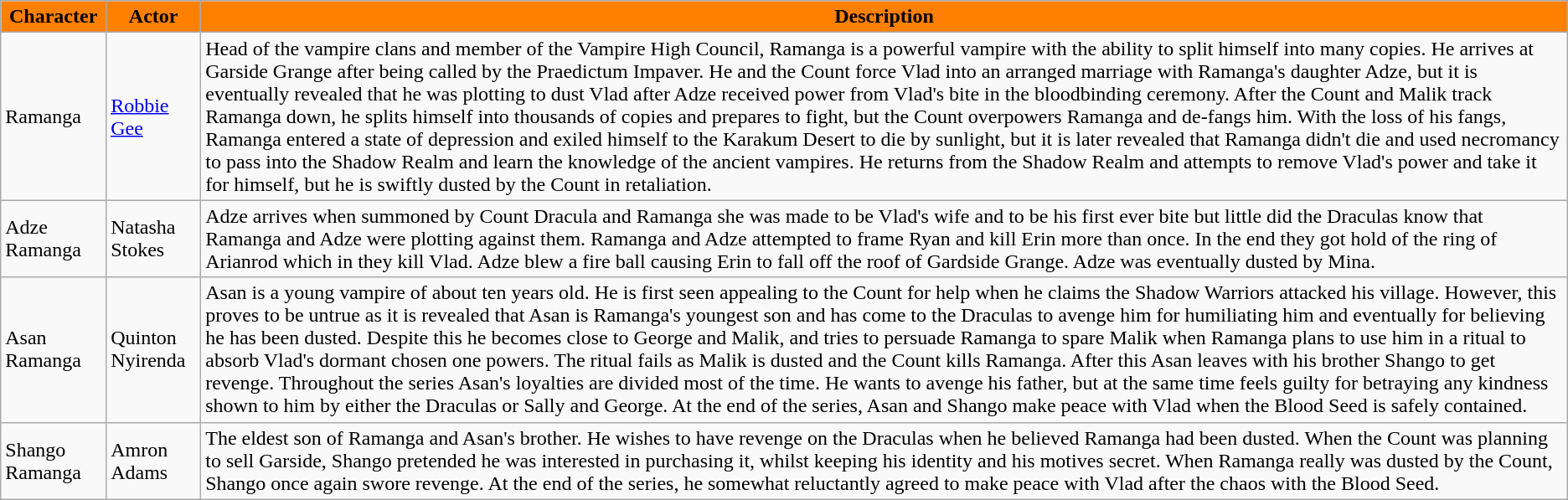<table class="wikitable">
<tr>
<th style="background:#FF8000;">Character</th>
<th style="background:#FF8000;">Actor</th>
<th style="background:#FF8000;">Description</th>
</tr>
<tr>
<td>Ramanga</td>
<td><a href='#'>Robbie Gee</a></td>
<td>Head of the vampire clans and member of the Vampire High Council, Ramanga is a powerful vampire with the ability to split himself into many copies. He arrives at Garside Grange after being called by the Praedictum Impaver. He and the Count force Vlad into an arranged marriage with Ramanga's daughter Adze, but it is eventually revealed that he was plotting to dust Vlad after Adze received power from Vlad's bite in the bloodbinding ceremony. After the Count and Malik track Ramanga down, he splits himself into thousands of copies and prepares to fight, but the Count overpowers Ramanga and de-fangs him. With the loss of his fangs, Ramanga entered a state of depression and exiled himself to the Karakum Desert to die by sunlight, but it is later revealed that Ramanga didn't die and used necromancy to pass into the Shadow Realm and learn the knowledge of the ancient vampires. He returns from the Shadow Realm and attempts to remove Vlad's power and take it for himself, but he is swiftly dusted by the Count in retaliation.</td>
</tr>
<tr>
<td>Adze Ramanga</td>
<td>Natasha Stokes</td>
<td>Adze arrives when summoned by Count Dracula and Ramanga she was made to be Vlad's wife and to be his first ever bite but little did the Draculas know that Ramanga and Adze were plotting against them. Ramanga and Adze attempted to frame Ryan and kill Erin more than once. In the end they got hold of the ring of Arianrod which in they kill Vlad. Adze blew a fire ball causing Erin to fall off the roof of Gardside Grange. Adze was eventually dusted by Mina.</td>
</tr>
<tr>
<td>Asan Ramanga</td>
<td>Quinton Nyirenda</td>
<td>Asan is a young vampire of about ten years old. He is first seen appealing to the Count for help when he claims the Shadow Warriors attacked his village. However, this proves to be untrue as it is revealed that Asan is Ramanga's youngest son and has come to the Draculas to avenge him for humiliating him and eventually for believing he has been dusted. Despite this he becomes close to George and Malik, and tries to persuade Ramanga to spare Malik when Ramanga plans to use him in a ritual to absorb Vlad's dormant chosen one powers. The ritual fails as Malik is dusted and the Count kills Ramanga. After this Asan leaves with his brother Shango to get revenge. Throughout the series Asan's loyalties are divided most of the time. He wants to avenge his father, but at the same time feels guilty for betraying any kindness shown to him by either the Draculas or Sally and George. At the end of the series, Asan and Shango make peace with Vlad when the Blood Seed is safely contained.</td>
</tr>
<tr>
<td>Shango Ramanga</td>
<td>Amron Adams</td>
<td>The eldest son of Ramanga and Asan's brother. He wishes to have revenge on the Draculas when he believed Ramanga had been dusted. When the Count was planning to sell Garside, Shango pretended he was interested in purchasing it, whilst keeping his identity and his motives secret. When Ramanga really was dusted by the Count, Shango once again swore revenge. At the end of the series, he somewhat reluctantly agreed to make peace with Vlad after the chaos with the Blood Seed.</td>
</tr>
</table>
